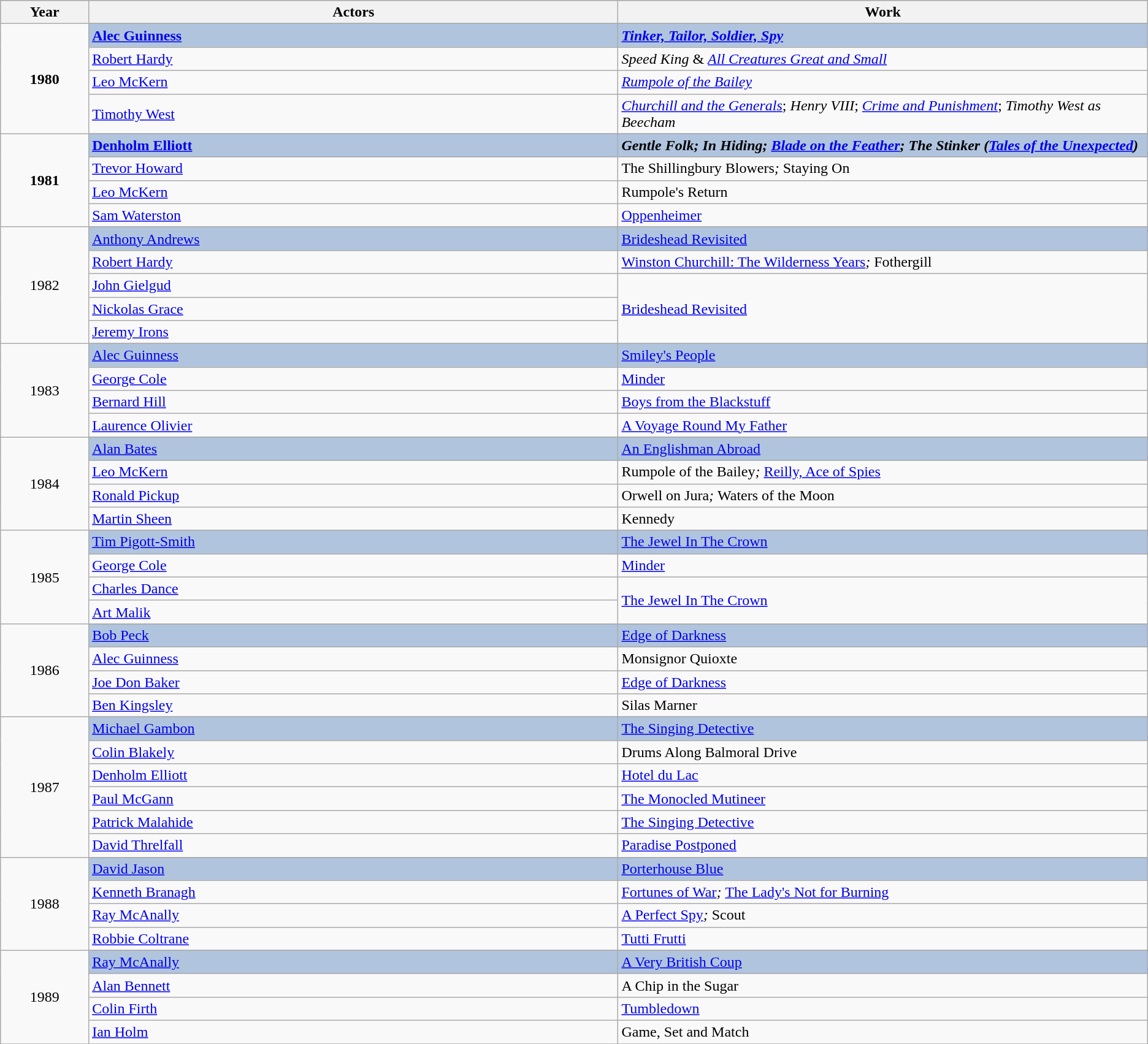<table class="wikitable">
<tr style="background:#bebebe;">
<th style="width:5%;">Year</th>
<th style="width:30%;">Actors</th>
<th style="width:30%;">Work</th>
</tr>
<tr>
<td rowspan=5 style="text-align:center"><strong>1980</strong></td>
</tr>
<tr style="background:#B0C4DE;">
<td><strong><a href='#'>Alec Guinness</a></strong></td>
<td><strong><em><a href='#'>Tinker, Tailor, Soldier, Spy</a></em></strong></td>
</tr>
<tr>
<td><a href='#'>Robert Hardy</a></td>
<td><em>Speed King</em> & <em><a href='#'>All Creatures Great and Small</a></em></td>
</tr>
<tr>
<td><a href='#'>Leo McKern</a></td>
<td><em><a href='#'>Rumpole of the Bailey</a></em></td>
</tr>
<tr>
<td><a href='#'>Timothy West</a></td>
<td><em><a href='#'>Churchill and the Generals</a></em>; <em>Henry VIII</em>; <em><a href='#'>Crime and Punishment</a></em>; <em>Timothy West as Beecham</em></td>
</tr>
<tr>
<td rowspan=5 style="text-align:center"><strong>1981</strong></td>
</tr>
<tr style="background:#B0C4DE;">
<td><strong><a href='#'>Denholm Elliott</a></strong></td>
<td><strong><em>Gentle Folk<em>; </em>In Hiding<em>; </em><a href='#'>Blade on the Feather</a><em>; </em>The Stinker<em> (<a href='#'>Tales of the Unexpected</a>)<strong></td>
</tr>
<tr>
<td><a href='#'>Trevor Howard</a></td>
<td></em>The Shillingbury Blowers<em>; </em>Staying On<em></td>
</tr>
<tr>
<td><a href='#'>Leo McKern</a></td>
<td></em>Rumpole's Return<em></td>
</tr>
<tr>
<td><a href='#'>Sam Waterston</a></td>
<td></em><a href='#'>Oppenheimer</a><em></td>
</tr>
<tr>
<td rowspan=6 style="text-align:center"></strong>1982<strong></td>
</tr>
<tr style="background:#B0C4DE;">
<td></strong><a href='#'>Anthony Andrews</a><strong></td>
<td></em></strong><a href='#'>Brideshead Revisited</a><strong><em></td>
</tr>
<tr>
<td><a href='#'>Robert Hardy</a></td>
<td></em><a href='#'>Winston Churchill: The Wilderness Years</a><em>; </em>Fothergill<em></td>
</tr>
<tr>
<td><a href='#'>John Gielgud</a></td>
<td rowspan="3"></em><a href='#'>Brideshead Revisited</a><em></td>
</tr>
<tr>
<td><a href='#'>Nickolas Grace</a></td>
</tr>
<tr>
<td><a href='#'>Jeremy Irons</a></td>
</tr>
<tr>
<td rowspan=5 style="text-align:center"></strong>1983<strong></td>
</tr>
<tr style="background:#B0C4DE;">
<td></strong><a href='#'>Alec Guinness</a><strong></td>
<td></em></strong><a href='#'>Smiley's People</a><strong><em></td>
</tr>
<tr>
<td><a href='#'>George Cole</a></td>
<td></em><a href='#'>Minder</a><em></td>
</tr>
<tr>
<td><a href='#'>Bernard Hill</a></td>
<td></em><a href='#'>Boys from the Blackstuff</a><em></td>
</tr>
<tr>
<td><a href='#'>Laurence Olivier</a></td>
<td></em><a href='#'>A Voyage Round My Father</a><em></td>
</tr>
<tr>
<td rowspan=5 style="text-align:center"></strong>1984<strong></td>
</tr>
<tr style="background:#B0C4DE;">
<td></strong><a href='#'>Alan Bates</a><strong></td>
<td></em></strong><a href='#'>An Englishman Abroad</a><strong><em></td>
</tr>
<tr>
<td><a href='#'>Leo McKern</a></td>
<td></em>Rumpole of the Bailey<em>; </em><a href='#'>Reilly, Ace of Spies</a><em></td>
</tr>
<tr>
<td><a href='#'>Ronald Pickup</a></td>
<td></em>Orwell on Jura<em>; </em>Waters of the Moon<em></td>
</tr>
<tr>
<td><a href='#'>Martin Sheen</a></td>
<td></em>Kennedy<em></td>
</tr>
<tr>
<td rowspan=5 style="text-align:center"></strong>1985<strong></td>
</tr>
<tr style="background:#B0C4DE;">
<td></strong><a href='#'>Tim Pigott-Smith</a><strong></td>
<td></em></strong><a href='#'>The Jewel In The Crown</a><strong><em></td>
</tr>
<tr>
<td><a href='#'>George Cole</a></td>
<td></em><a href='#'>Minder</a><em></td>
</tr>
<tr>
<td><a href='#'>Charles Dance</a></td>
<td rowspan="2"></em><a href='#'>The Jewel In The Crown</a><em></td>
</tr>
<tr>
<td><a href='#'>Art Malik</a></td>
</tr>
<tr>
<td rowspan=5 style="text-align:center"></strong>1986<strong></td>
</tr>
<tr style="background:#B0C4DE;">
<td></strong><a href='#'>Bob Peck</a><strong></td>
<td></em></strong><a href='#'>Edge of Darkness</a><strong><em></td>
</tr>
<tr>
<td><a href='#'>Alec Guinness</a></td>
<td></em>Monsignor Quioxte<em></td>
</tr>
<tr>
<td><a href='#'>Joe Don Baker</a></td>
<td></em><a href='#'>Edge of Darkness</a><em></td>
</tr>
<tr>
<td><a href='#'>Ben Kingsley</a></td>
<td></em>Silas Marner<em></td>
</tr>
<tr>
<td rowspan=7 style="text-align:center"></strong>1987<strong></td>
</tr>
<tr style="background:#B0C4DE;">
<td></strong><a href='#'>Michael Gambon</a><strong></td>
<td></em></strong><a href='#'>The Singing Detective</a><strong><em></td>
</tr>
<tr>
<td><a href='#'>Colin Blakely</a></td>
<td></em>Drums Along Balmoral Drive<em></td>
</tr>
<tr>
<td><a href='#'>Denholm Elliott</a></td>
<td></em><a href='#'>Hotel du Lac</a><em></td>
</tr>
<tr>
<td><a href='#'>Paul McGann</a></td>
<td></em><a href='#'>The Monocled Mutineer</a><em></td>
</tr>
<tr>
<td><a href='#'>Patrick Malahide</a></td>
<td></em><a href='#'>The Singing Detective</a><em></td>
</tr>
<tr>
<td><a href='#'>David Threlfall</a></td>
<td></em><a href='#'>Paradise Postponed</a><em></td>
</tr>
<tr>
<td rowspan=5 style="text-align:center"></strong>1988<strong></td>
</tr>
<tr style="background:#B0C4DE;">
<td></strong><a href='#'>David Jason</a><strong></td>
<td></em></strong><a href='#'>Porterhouse Blue</a><strong><em></td>
</tr>
<tr>
<td><a href='#'>Kenneth Branagh</a></td>
<td></em><a href='#'>Fortunes of War</a><em>; </em><a href='#'>The Lady's Not for Burning</a><em></td>
</tr>
<tr>
<td><a href='#'>Ray McAnally</a></td>
<td></em><a href='#'>A Perfect Spy</a><em>; </em>Scout<em></td>
</tr>
<tr>
<td><a href='#'>Robbie Coltrane</a></td>
<td></em><a href='#'>Tutti Frutti</a><em></td>
</tr>
<tr>
<td rowspan=5 style="text-align:center"></strong>1989<strong></td>
</tr>
<tr style="background:#B0C4DE;">
<td></strong><a href='#'>Ray McAnally</a><strong></td>
<td></em></strong><a href='#'>A Very British Coup</a><strong><em></td>
</tr>
<tr>
<td><a href='#'>Alan Bennett</a></td>
<td></em>A Chip in the Sugar<em></td>
</tr>
<tr>
<td><a href='#'>Colin Firth</a></td>
<td></em><a href='#'>Tumbledown</a><em></td>
</tr>
<tr>
<td><a href='#'>Ian Holm</a></td>
<td></em>Game, Set and Match<em></td>
</tr>
<tr>
</tr>
</table>
